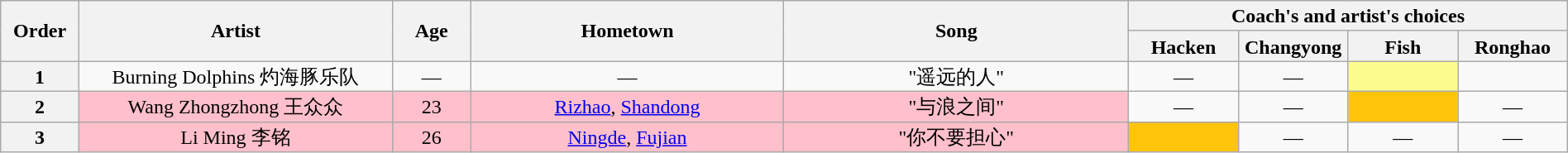<table class="wikitable" style="text-align:center; line-height:17px; width:100%;">
<tr>
<th scope="col" rowspan="2" style="width:05%;">Order</th>
<th scope="col" rowspan="2" style="width:20%;">Artist</th>
<th scope="col" rowspan="2" style="width:05%;">Age</th>
<th scope="col" rowspan="2" style="width:20%;">Hometown</th>
<th scope="col" rowspan="2" style="width:22%;">Song</th>
<th scope="col" colspan="4" style="width:28%;">Coach's and artist's choices</th>
</tr>
<tr>
<th style="width:07%;">Hacken</th>
<th style="width:07%;">Changyong</th>
<th style="width:07%;">Fish</th>
<th style="width:07%;">Ronghao</th>
</tr>
<tr>
<th>1</th>
<td>Burning Dolphins 灼海豚乐队</td>
<td>—</td>
<td>—</td>
<td>"遥远的人"</td>
<td>—</td>
<td>—</td>
<td style="background:#fdfc8f;"><strong></strong></td>
<td><strong></strong></td>
</tr>
<tr>
<th>2</th>
<td style="background:pink;">Wang Zhongzhong 王众众</td>
<td style="background:pink;">23</td>
<td style="background:pink;"><a href='#'>Rizhao</a>, <a href='#'>Shandong</a></td>
<td style="background:pink;">"与浪之间"</td>
<td>—</td>
<td>—</td>
<td style="background:#FFC40C;"><strong></strong></td>
<td>—</td>
</tr>
<tr>
<th>3</th>
<td style="background:pink;">Li Ming 李铭</td>
<td style="background:pink;">26</td>
<td style="background:pink;"><a href='#'>Ningde</a>, <a href='#'>Fujian</a></td>
<td style="background:pink;">"你不要担心"</td>
<td style="background:#FFC40C;"><strong></strong></td>
<td>—</td>
<td>—</td>
<td>—</td>
</tr>
</table>
